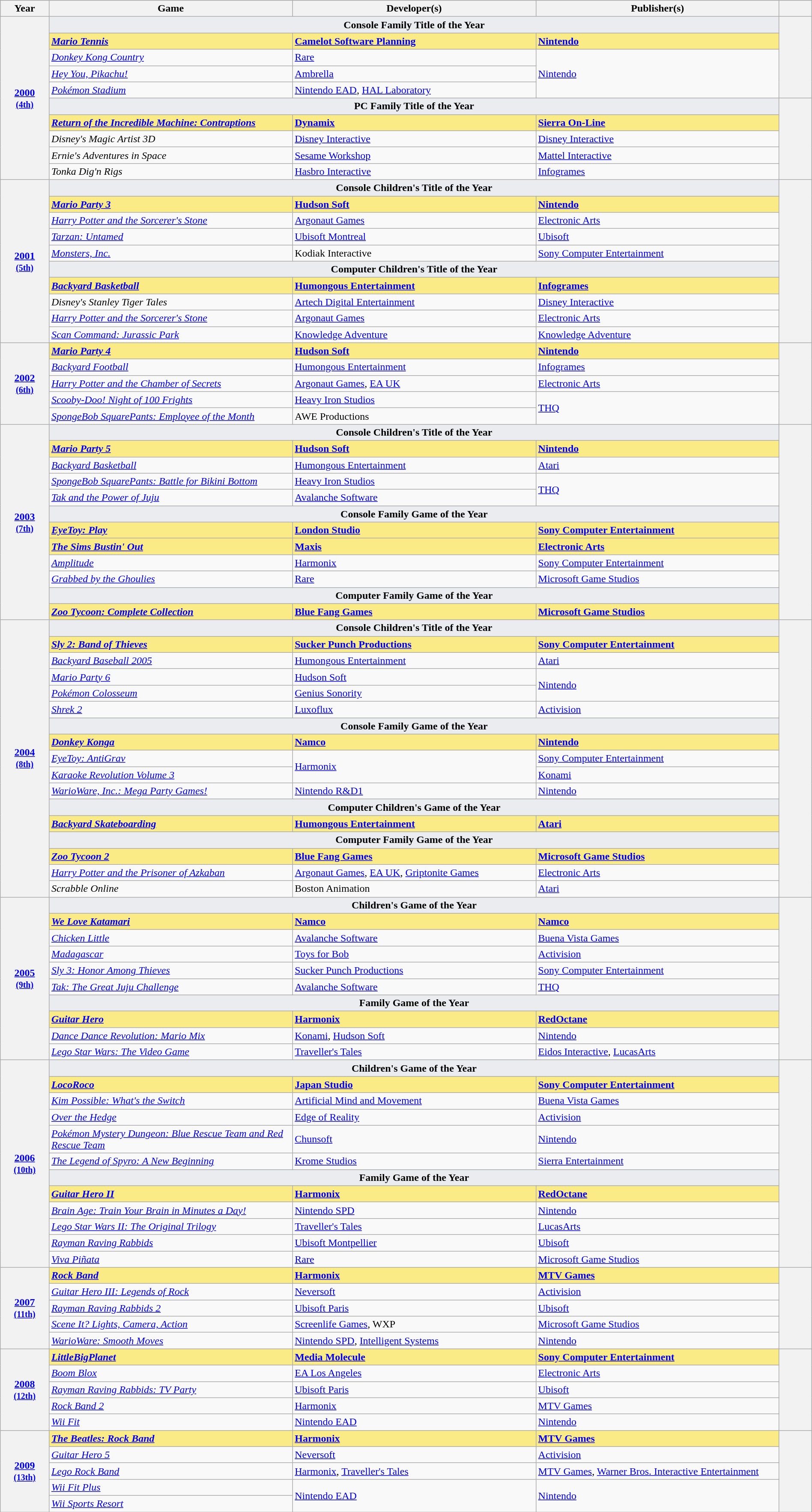<table class="wikitable sortable" style="width:100%">
<tr style="background:#bebebe">
<th scope="col" style="width:6%;">Year</th>
<th scope="col" style="width:30%;">Game</th>
<th scope="col" style="width:30%;">Developer(s)</th>
<th scope="col" style="width:30%;">Publisher(s)</th>
<th scope="col" style="width:4%;" class="unsortable"></th>
</tr>
<tr>
<th scope="row" rowspan="10" style="text-align:center"><a href='#'>2000</a> <br><small><a href='#'>(4th)</a> </small></th>
<td colspan=3 style="text-align:center; background:#EBECF0"><strong>Console Family Title of the Year</strong></td>
<th scope="row" rowspan="5" style="text-align;center;"></th>
</tr>
<tr>
<td style="background:#FAEB86"><strong><em><a href='#'>Mario Tennis</a></em></strong></td>
<td style="background:#FAEB86"><strong><a href='#'>Camelot Software Planning</a></strong></td>
<td style="background:#FAEB86"><strong><a href='#'>Nintendo</a></strong></td>
</tr>
<tr>
<td><em><a href='#'>Donkey Kong Country</a></em></td>
<td><a href='#'>Rare</a></td>
<td rowspan=3><a href='#'>Nintendo</a></td>
</tr>
<tr>
<td><em><a href='#'>Hey You, Pikachu!</a></em></td>
<td><a href='#'>Ambrella</a></td>
</tr>
<tr>
<td><em><a href='#'>Pokémon Stadium</a></em></td>
<td><a href='#'>Nintendo EAD</a>, <a href='#'>HAL Laboratory</a></td>
</tr>
<tr>
<td colspan=3 style="text-align:center; background:#EBECF0"><strong>PC Family Title of the Year</strong></td>
<th scope="row" rowspan="5" style="text-align;center;"></th>
</tr>
<tr>
<td style="background:#FAEB86"><strong><em><a href='#'>Return of the Incredible Machine: Contraptions</a></em></strong></td>
<td style="background:#FAEB86"><strong><a href='#'>Dynamix</a></strong></td>
<td style="background:#FAEB86"><strong><a href='#'>Sierra On-Line</a></strong></td>
</tr>
<tr>
<td><em>Disney's Magic Artist 3D</em></td>
<td><a href='#'>Disney Interactive</a></td>
<td><a href='#'>Disney Interactive</a></td>
</tr>
<tr>
<td><em>Ernie's Adventures in Space</em></td>
<td><a href='#'>Sesame Workshop</a></td>
<td><a href='#'>Mattel Interactive</a></td>
</tr>
<tr>
<td><em>Tonka Dig'n Rigs</em></td>
<td><a href='#'>Hasbro Interactive</a></td>
<td><a href='#'>Infogrames</a></td>
</tr>
<tr>
<th scope="row" rowspan="10" style="text-align:center"><a href='#'>2001</a> <br><small><a href='#'>(5th)</a> </small></th>
<td colspan=3 style="text-align:center; background:#EBECF0"><strong>Console Children's Title of the Year</strong></td>
<th scope="row" rowspan="10" style="text-align;center;"><br></th>
</tr>
<tr>
<td style="background:#FAEB86"><strong><em><a href='#'>Mario Party 3</a></em></strong></td>
<td style="background:#FAEB86"><strong><a href='#'>Hudson Soft</a></strong></td>
<td style="background:#FAEB86"><strong><a href='#'>Nintendo</a></strong></td>
</tr>
<tr>
<td><em><a href='#'>Harry Potter and the Sorcerer's Stone</a></em></td>
<td><a href='#'>Argonaut Games</a></td>
<td><a href='#'>Electronic Arts</a></td>
</tr>
<tr>
<td><em><a href='#'>Tarzan: Untamed</a></em></td>
<td><a href='#'>Ubisoft Montreal</a></td>
<td><a href='#'>Ubisoft</a></td>
</tr>
<tr>
<td><em><a href='#'>Monsters, Inc.</a></em></td>
<td>Kodiak Interactive</td>
<td><a href='#'>Sony Computer Entertainment</a></td>
</tr>
<tr>
<td colspan=3 style="text-align:center; background:#EBECF0"><strong>Computer Children's Title of the Year</strong></td>
</tr>
<tr>
<td style="background:#FAEB86"><strong><em><a href='#'>Backyard Basketball</a></em></strong></td>
<td style="background:#FAEB86"><strong><a href='#'>Humongous Entertainment</a></strong></td>
<td style="background:#FAEB86"><strong><a href='#'>Infogrames</a></strong></td>
</tr>
<tr>
<td><em>Disney's Stanley Tiger Tales</em></td>
<td><a href='#'>Artech Digital Entertainment</a></td>
<td><a href='#'>Disney Interactive</a></td>
</tr>
<tr>
<td><em><a href='#'>Harry Potter and the Sorcerer's Stone</a></em></td>
<td><a href='#'>Argonaut Games</a></td>
<td><a href='#'>Electronic Arts</a></td>
</tr>
<tr>
<td><em><a href='#'>Scan Command: Jurassic Park</a></em></td>
<td><a href='#'>Knowledge Adventure</a></td>
<td><a href='#'>Knowledge Adventure</a></td>
</tr>
<tr>
<th scope="row" rowspan="5" style="text-align:center"><a href='#'>2002</a> <br><small><a href='#'>(6th)</a> </small></th>
<td style="background:#FAEB86"><strong><em><a href='#'>Mario Party 4</a></em></strong></td>
<td style="background:#FAEB86"><strong><a href='#'>Hudson Soft</a></strong></td>
<td style="background:#FAEB86"><strong><a href='#'>Nintendo</a></strong></td>
<th scope="row" rowspan="5" style="text-align;center;"></th>
</tr>
<tr>
<td><em><a href='#'>Backyard Football</a></em></td>
<td><a href='#'>Humongous Entertainment</a></td>
<td><a href='#'>Infogrames</a></td>
</tr>
<tr>
<td><em><a href='#'>Harry Potter and the Chamber of Secrets</a></em></td>
<td><a href='#'>Argonaut Games</a>, <a href='#'>EA UK</a></td>
<td><a href='#'>Electronic Arts</a></td>
</tr>
<tr>
<td><em><a href='#'>Scooby-Doo! Night of 100 Frights</a></em></td>
<td><a href='#'>Heavy Iron Studios</a></td>
<td rowspan=2><a href='#'>THQ</a></td>
</tr>
<tr>
<td><em><a href='#'>SpongeBob SquarePants: Employee of the Month</a></em></td>
<td>AWE Productions</td>
</tr>
<tr>
<th scope="row" rowspan="12" style="text-align:center"><a href='#'>2003</a> <br><small><a href='#'>(7th)</a> </small></th>
<td colspan=3 style="text-align:center; background:#EBECF0"><strong>Console Children's Title of the Year</strong></td>
<th scope="row" rowspan="12" style="text-align;center;"><br></th>
</tr>
<tr>
<td style="background:#FAEB86"><strong><em><a href='#'>Mario Party 5</a></em></strong></td>
<td style="background:#FAEB86"><strong><a href='#'>Hudson Soft</a></strong></td>
<td style="background:#FAEB86"><strong><a href='#'>Nintendo</a></strong></td>
</tr>
<tr>
<td><em><a href='#'>Backyard Basketball</a></em></td>
<td><a href='#'>Humongous Entertainment</a></td>
<td><a href='#'>Atari</a></td>
</tr>
<tr>
<td><em><a href='#'>SpongeBob SquarePants: Battle for Bikini Bottom</a></em></td>
<td><a href='#'>Heavy Iron Studios</a></td>
<td rowspan="2"><a href='#'>THQ</a></td>
</tr>
<tr>
<td><em><a href='#'>Tak and the Power of Juju</a></em></td>
<td><a href='#'>Avalanche Software</a></td>
</tr>
<tr>
<td colspan=3 style="text-align:center; background:#EBECF0"><strong>Console Family Game of the Year</strong></td>
</tr>
<tr>
<td style="background:#FAEB86"><strong><em><a href='#'>EyeToy: Play</a></em></strong></td>
<td style="background:#FAEB86"><strong><a href='#'>London Studio</a></strong></td>
<td style="background:#FAEB86"><strong><a href='#'>Sony Computer Entertainment</a></strong></td>
</tr>
<tr>
<td style="background:#FAEB86"><strong><em><a href='#'>The Sims Bustin' Out</a></em></strong></td>
<td style="background:#FAEB86"><strong><a href='#'>Maxis</a></strong></td>
<td style="background:#FAEB86"><strong><a href='#'>Electronic Arts</a></strong></td>
</tr>
<tr>
<td><em><a href='#'>Amplitude</a></em></td>
<td><a href='#'>Harmonix</a></td>
<td><a href='#'>Sony Computer Entertainment</a></td>
</tr>
<tr>
<td><em><a href='#'>Grabbed by the Ghoulies</a></em></td>
<td><a href='#'>Rare</a></td>
<td><a href='#'>Microsoft Game Studios</a></td>
</tr>
<tr>
<td colspan=3 style="text-align:center; background:#EBECF0"><strong>Computer Family Game of the Year</strong></td>
</tr>
<tr>
<td style="background:#FAEB86"><strong><em><a href='#'>Zoo Tycoon: Complete Collection</a></em></strong></td>
<td style="background:#FAEB86"><strong><a href='#'>Blue Fang Games</a></strong></td>
<td style="background:#FAEB86"><strong><a href='#'>Microsoft Game Studios</a></strong></td>
</tr>
<tr>
<th scope="row" rowspan="17" style="text-align:center"><a href='#'>2004</a> <br><small><a href='#'>(8th)</a> </small></th>
<td colspan=3 style="text-align:center; background:#EBECF0"><strong>Console Children's Title of the Year</strong></td>
<th scope="row" rowspan="17" style="text-align;center;"></th>
</tr>
<tr>
<td style="background:#FAEB86"><strong><em><a href='#'>Sly 2: Band of Thieves</a></em></strong></td>
<td style="background:#FAEB86"><strong><a href='#'>Sucker Punch Productions</a></strong></td>
<td style="background:#FAEB86"><strong><a href='#'>Sony Computer Entertainment</a></strong></td>
</tr>
<tr>
<td><em><a href='#'>Backyard Baseball 2005</a></em></td>
<td><a href='#'>Humongous Entertainment</a></td>
<td><a href='#'>Atari</a></td>
</tr>
<tr>
<td><em><a href='#'>Mario Party 6</a></em></td>
<td><a href='#'>Hudson Soft</a></td>
<td rowspan="2"><a href='#'>Nintendo</a></td>
</tr>
<tr>
<td><em><a href='#'>Pokémon Colosseum</a></em></td>
<td><a href='#'>Genius Sonority</a></td>
</tr>
<tr>
<td><em><a href='#'>Shrek 2</a></em></td>
<td><a href='#'>Luxoflux</a></td>
<td><a href='#'>Activision</a></td>
</tr>
<tr>
<td colspan=3 style="text-align:center; background:#EBECF0"><strong>Console Family Game of the Year</strong></td>
</tr>
<tr>
<td style="background:#FAEB86"><strong><em><a href='#'>Donkey Konga</a></em></strong></td>
<td style="background:#FAEB86"><strong><a href='#'>Namco</a></strong></td>
<td style="background:#FAEB86"><strong><a href='#'>Nintendo</a></strong></td>
</tr>
<tr>
<td><em><a href='#'>EyeToy: AntiGrav</a></em></td>
<td rowspan=2><a href='#'>Harmonix</a></td>
<td><a href='#'>Sony Computer Entertainment</a></td>
</tr>
<tr>
<td><em><a href='#'>Karaoke Revolution Volume 3</a></em></td>
<td><a href='#'>Konami</a></td>
</tr>
<tr>
<td><em><a href='#'>WarioWare, Inc.: Mega Party Games!</a></em></td>
<td><a href='#'>Nintendo R&D1</a></td>
<td><a href='#'>Nintendo</a></td>
</tr>
<tr>
<td colspan=3 style="text-align:center; background:#EBECF0"><strong>Computer Children's Game of the Year</strong></td>
</tr>
<tr>
<td style="background:#FAEB86"><strong><em><a href='#'>Backyard Skateboarding</a></em></strong></td>
<td style="background:#FAEB86"><strong><a href='#'>Humongous Entertainment</a></strong></td>
<td style="background:#FAEB86"><strong><a href='#'>Atari</a></strong></td>
</tr>
<tr>
<td colspan=3 style="text-align:center; background:#EBECF0"><strong>Computer Family Game of the Year</strong></td>
</tr>
<tr>
<td style="background:#FAEB86"><strong><em><a href='#'>Zoo Tycoon 2</a></em></strong></td>
<td style="background:#FAEB86"><strong><a href='#'>Blue Fang Games</a></strong></td>
<td style="background:#FAEB86"><strong><a href='#'>Microsoft Game Studios</a></strong></td>
</tr>
<tr>
<td><em><a href='#'>Harry Potter and the Prisoner of Azkaban</a></em></td>
<td><a href='#'>Argonaut Games</a>, <a href='#'>EA UK</a>, <a href='#'>Griptonite Games</a></td>
<td><a href='#'>Electronic Arts</a></td>
</tr>
<tr>
<td><em>Scrabble Online</em></td>
<td>Boston Animation</td>
<td><a href='#'>Atari</a></td>
</tr>
<tr>
<th scope="row" rowspan="10" style="text-align:center"><a href='#'>2005</a> <br><small><a href='#'>(9th)</a> </small></th>
<td colspan=3 style="text-align:center; background:#EBECF0"><strong>Children's Game of the Year</strong></td>
<th scope="row" rowspan="10" style="text-align;center;"><br></th>
</tr>
<tr>
<td style="background:#FAEB86"><strong><em><a href='#'>We Love Katamari</a></em></strong></td>
<td style="background:#FAEB86"><strong><a href='#'>Namco</a></strong></td>
<td style="background:#FAEB86"><strong><a href='#'>Namco</a></strong></td>
</tr>
<tr>
<td><em><a href='#'>Chicken Little</a></em></td>
<td><a href='#'>Avalanche Software</a></td>
<td><a href='#'>Buena Vista Games</a></td>
</tr>
<tr>
<td><em><a href='#'>Madagascar</a></em></td>
<td><a href='#'>Toys for Bob</a></td>
<td><a href='#'>Activision</a></td>
</tr>
<tr>
<td><em><a href='#'>Sly 3: Honor Among Thieves</a></em></td>
<td><a href='#'>Sucker Punch Productions</a></td>
<td><a href='#'>Sony Computer Entertainment</a></td>
</tr>
<tr>
<td><em><a href='#'>Tak: The Great Juju Challenge</a></em></td>
<td><a href='#'>Avalanche Software</a></td>
<td><a href='#'>THQ</a></td>
</tr>
<tr>
<td colspan=3 style="text-align:center; background:#EBECF0"><strong>Family Game of the Year</strong></td>
</tr>
<tr>
<td style="background:#FAEB86"><strong><em><a href='#'>Guitar Hero</a></em></strong></td>
<td style="background:#FAEB86"><strong><a href='#'>Harmonix</a></strong></td>
<td style="background:#FAEB86"><strong><a href='#'>RedOctane</a></strong></td>
</tr>
<tr>
<td><em><a href='#'>Dance Dance Revolution: Mario Mix</a></em></td>
<td><a href='#'>Konami</a>, <a href='#'>Hudson Soft</a></td>
<td><a href='#'>Nintendo</a></td>
</tr>
<tr>
<td><em><a href='#'>Lego Star Wars: The Video Game</a></em></td>
<td><a href='#'>Traveller's Tales</a></td>
<td><a href='#'>Eidos Interactive</a>, <a href='#'>LucasArts</a></td>
</tr>
<tr>
<th scope="row" rowspan="12" style="text-align:center"><a href='#'>2006</a> <br><small><a href='#'>(10th)</a> </small></th>
<td colspan=3 style="text-align:center; background:#EBECF0"><strong>Children's Game of the Year</strong></td>
<th scope="row" rowspan="12" style="text-align;center;"></th>
</tr>
<tr>
<td style="background:#FAEB86"><strong><em><a href='#'>LocoRoco</a></em></strong></td>
<td style="background:#FAEB86"><strong><a href='#'>Japan Studio</a></strong></td>
<td style="background:#FAEB86"><strong><a href='#'>Sony Computer Entertainment</a></strong></td>
</tr>
<tr>
<td><em><a href='#'>Kim Possible: What's the Switch</a></em></td>
<td><a href='#'>Artificial Mind and Movement</a></td>
<td><a href='#'>Buena Vista Games</a></td>
</tr>
<tr>
<td><em><a href='#'>Over the Hedge</a></em></td>
<td><a href='#'>Edge of Reality</a></td>
<td><a href='#'>Activision</a></td>
</tr>
<tr>
<td><em><a href='#'>Pokémon Mystery Dungeon: Blue Rescue Team and Red Rescue Team</a></em></td>
<td><a href='#'>Chunsoft</a></td>
<td><a href='#'>Nintendo</a></td>
</tr>
<tr>
<td><em><a href='#'>The Legend of Spyro: A New Beginning</a></em></td>
<td><a href='#'>Krome Studios</a></td>
<td><a href='#'>Sierra Entertainment</a></td>
</tr>
<tr>
<td colspan=3 style="text-align:center; background:#EBECF0"><strong>Family Game of the Year</strong></td>
</tr>
<tr>
<td style="background:#FAEB86"><strong><em><a href='#'>Guitar Hero II</a></em></strong></td>
<td style="background:#FAEB86"><strong><a href='#'>Harmonix</a></strong></td>
<td style="background:#FAEB86"><strong><a href='#'>RedOctane</a></strong></td>
</tr>
<tr>
<td><em><a href='#'>Brain Age: Train Your Brain in Minutes a Day!</a></em></td>
<td><a href='#'>Nintendo SPD</a></td>
<td><a href='#'>Nintendo</a></td>
</tr>
<tr>
<td><em><a href='#'>Lego Star Wars II: The Original Trilogy</a></em></td>
<td><a href='#'>Traveller's Tales</a></td>
<td><a href='#'>LucasArts</a></td>
</tr>
<tr>
<td><em><a href='#'>Rayman Raving Rabbids</a></em></td>
<td><a href='#'>Ubisoft Montpellier</a></td>
<td><a href='#'>Ubisoft</a></td>
</tr>
<tr>
<td><em><a href='#'>Viva Piñata</a></em></td>
<td><a href='#'>Rare</a></td>
<td><a href='#'>Microsoft Game Studios</a></td>
</tr>
<tr>
<th scope="row" rowspan="5" style="text-align:center"><a href='#'>2007</a> <br><small><a href='#'>(11th)</a> </small></th>
<td style="background:#FAEB86"><strong><em><a href='#'>Rock Band</a></em></strong></td>
<td style="background:#FAEB86"><strong><a href='#'>Harmonix</a></strong></td>
<td style="background:#FAEB86"><strong><a href='#'>MTV Games</a></strong></td>
<th scope="row" rowspan="5" style="text-align;center;"></th>
</tr>
<tr>
<td><em><a href='#'>Guitar Hero III: Legends of Rock</a></em></td>
<td><a href='#'>Neversoft</a></td>
<td><a href='#'>Activision</a></td>
</tr>
<tr>
<td><em><a href='#'>Rayman Raving Rabbids 2</a></em></td>
<td><a href='#'>Ubisoft Paris</a></td>
<td><a href='#'>Ubisoft</a></td>
</tr>
<tr>
<td><em><a href='#'>Scene It? Lights, Camera, Action</a></em></td>
<td><a href='#'>Screenlife Games</a>, WXP</td>
<td><a href='#'>Microsoft Game Studios</a></td>
</tr>
<tr>
<td><em><a href='#'>WarioWare: Smooth Moves</a></em></td>
<td><a href='#'>Nintendo SPD</a>, <a href='#'>Intelligent Systems</a></td>
<td><a href='#'>Nintendo</a></td>
</tr>
<tr>
<th scope="row" rowspan="5" style="text-align:center"><a href='#'>2008</a> <br><small><a href='#'>(12th)</a> </small></th>
<td style="background:#FAEB86"><strong><em><a href='#'>LittleBigPlanet</a></em></strong></td>
<td style="background:#FAEB86"><strong><a href='#'>Media Molecule</a></strong></td>
<td style="background:#FAEB86"><strong><a href='#'>Sony Computer Entertainment</a></strong></td>
<th scope="row" rowspan="5" style="text-align;center;"></th>
</tr>
<tr>
<td><em><a href='#'>Boom Blox</a></em></td>
<td><a href='#'>EA Los Angeles</a></td>
<td><a href='#'>Electronic Arts</a></td>
</tr>
<tr>
<td><em><a href='#'>Rayman Raving Rabbids: TV Party</a></em></td>
<td><a href='#'>Ubisoft Paris</a></td>
<td><a href='#'>Ubisoft</a></td>
</tr>
<tr>
<td><em><a href='#'>Rock Band 2</a></em></td>
<td><a href='#'>Harmonix</a></td>
<td><a href='#'>MTV Games</a></td>
</tr>
<tr>
<td><em><a href='#'>Wii Fit</a></em></td>
<td><a href='#'>Nintendo EAD</a></td>
<td><a href='#'>Nintendo</a></td>
</tr>
<tr>
<th scope="row" rowspan="5" style="text-align:center"><a href='#'>2009</a> <br><small><a href='#'>(13th)</a> </small></th>
<td style="background:#FAEB86"><strong><em><a href='#'>The Beatles: Rock Band</a></em></strong></td>
<td style="background:#FAEB86"><strong><a href='#'>Harmonix</a></strong></td>
<td style="background:#FAEB86"><strong><a href='#'>MTV Games</a></strong></td>
<th scope="row" rowspan="5" style="text-align;center;"></th>
</tr>
<tr>
<td><em><a href='#'>Guitar Hero 5</a></em></td>
<td><a href='#'>Neversoft</a></td>
<td><a href='#'>Activision</a></td>
</tr>
<tr>
<td><em><a href='#'>Lego Rock Band</a></em></td>
<td><a href='#'>Harmonix</a>, <a href='#'>Traveller's Tales</a></td>
<td><a href='#'>MTV Games</a>, <a href='#'>Warner Bros. Interactive Entertainment</a></td>
</tr>
<tr>
<td><em><a href='#'>Wii Fit Plus</a></em></td>
<td rowspan=2><a href='#'>Nintendo EAD</a></td>
<td rowspan=2><a href='#'>Nintendo</a></td>
</tr>
<tr>
<td><em><a href='#'>Wii Sports Resort</a></em></td>
</tr>
</table>
